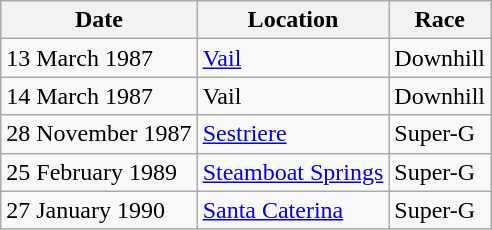<table class="wikitable">
<tr>
<th>Date</th>
<th>Location</th>
<th>Race</th>
</tr>
<tr>
<td>13 March 1987</td>
<td> <a href='#'>Vail</a></td>
<td>Downhill</td>
</tr>
<tr>
<td>14 March 1987</td>
<td> Vail</td>
<td>Downhill</td>
</tr>
<tr>
<td>28 November 1987</td>
<td> <a href='#'>Sestriere</a></td>
<td>Super-G</td>
</tr>
<tr>
<td>25 February 1989</td>
<td> <a href='#'>Steamboat Springs</a></td>
<td>Super-G</td>
</tr>
<tr>
<td>27 January 1990</td>
<td> <a href='#'>Santa Caterina</a></td>
<td>Super-G</td>
</tr>
</table>
